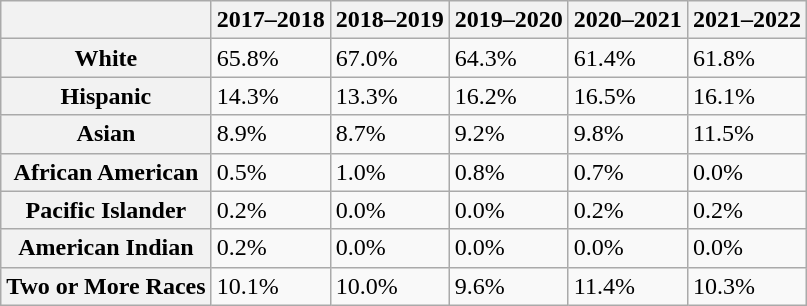<table class="wikitable">
<tr>
<th></th>
<th>2017–2018</th>
<th>2018<strong>–2019</strong></th>
<th>2019<strong>–2020</strong></th>
<th>2020<strong>–2021</strong></th>
<th>2021<strong>–2022</strong></th>
</tr>
<tr>
<th>White</th>
<td>65.8%</td>
<td>67.0%</td>
<td>64.3%</td>
<td>61.4%</td>
<td>61.8%</td>
</tr>
<tr>
<th>Hispanic</th>
<td>14.3%</td>
<td>13.3%</td>
<td>16.2%</td>
<td>16.5%</td>
<td>16.1%</td>
</tr>
<tr>
<th>Asian</th>
<td>8.9%</td>
<td>8.7%</td>
<td>9.2%</td>
<td>9.8%</td>
<td>11.5%</td>
</tr>
<tr>
<th>African American</th>
<td>0.5%</td>
<td>1.0%</td>
<td>0.8%</td>
<td>0.7%</td>
<td>0.0%</td>
</tr>
<tr>
<th>Pacific Islander</th>
<td>0.2%</td>
<td>0.0%</td>
<td>0.0%</td>
<td>0.2%</td>
<td>0.2%</td>
</tr>
<tr>
<th>American Indian</th>
<td>0.2%</td>
<td>0.0%</td>
<td>0.0%</td>
<td>0.0%</td>
<td>0.0%</td>
</tr>
<tr>
<th>Two or More Races</th>
<td>10.1%</td>
<td>10.0%</td>
<td>9.6%</td>
<td>11.4%</td>
<td>10.3%</td>
</tr>
</table>
